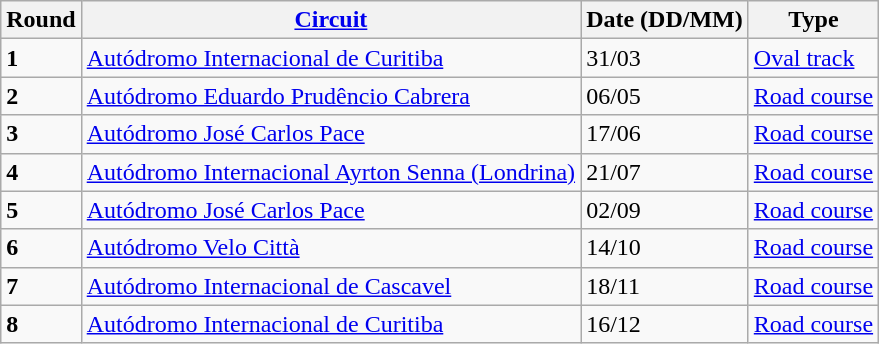<table class="wikitable">
<tr>
<th>Round</th>
<th><a href='#'>Circuit</a></th>
<th>Date (DD/MM)</th>
<th>Type</th>
</tr>
<tr>
<td><strong>1</strong></td>
<td><a href='#'>Autódromo Internacional de Curitiba</a></td>
<td>31/03</td>
<td><a href='#'>Oval track</a></td>
</tr>
<tr>
<td><strong>2</strong></td>
<td><a href='#'>Autódromo Eduardo Prudêncio Cabrera</a></td>
<td>06/05</td>
<td><a href='#'>Road course</a></td>
</tr>
<tr>
<td><strong>3</strong></td>
<td><a href='#'>Autódromo José Carlos Pace</a></td>
<td>17/06</td>
<td><a href='#'>Road course</a></td>
</tr>
<tr>
<td><strong>4</strong></td>
<td><a href='#'>Autódromo Internacional Ayrton Senna (Londrina)</a></td>
<td>21/07</td>
<td><a href='#'>Road course</a></td>
</tr>
<tr>
<td><strong>5</strong></td>
<td><a href='#'>Autódromo José Carlos Pace</a></td>
<td>02/09</td>
<td><a href='#'>Road course</a></td>
</tr>
<tr>
<td><strong>6</strong></td>
<td><a href='#'>Autódromo Velo Città</a></td>
<td>14/10</td>
<td><a href='#'>Road course</a></td>
</tr>
<tr>
<td><strong>7</strong></td>
<td><a href='#'>Autódromo Internacional de Cascavel</a></td>
<td>18/11</td>
<td><a href='#'>Road course</a></td>
</tr>
<tr>
<td><strong>8</strong></td>
<td><a href='#'>Autódromo Internacional de Curitiba</a></td>
<td>16/12</td>
<td><a href='#'>Road course</a></td>
</tr>
</table>
